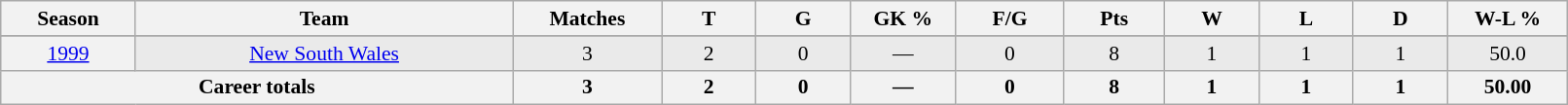<table class="wikitable sortable"  style="font-size:90%; text-align:center; width:85%;">
<tr>
<th width=2%>Season</th>
<th width=8%>Team</th>
<th width=2%>Matches</th>
<th width=2%>T</th>
<th width=2%>G</th>
<th width=2%>GK %</th>
<th width=2%>F/G</th>
<th width=2%>Pts</th>
<th width=2%>W</th>
<th width=2%>L</th>
<th width=2%>D</th>
<th width=2%>W-L %</th>
</tr>
<tr>
</tr>
<tr style="background-color: #EAEAEA">
<th scope="row" style="text-align:center; font-weight:normal"><a href='#'>1999</a></th>
<td style="text-align:center;"><a href='#'>New South Wales</a></td>
<td>3</td>
<td>2</td>
<td>0</td>
<td>—</td>
<td>0</td>
<td>8</td>
<td>1</td>
<td>1</td>
<td>1</td>
<td>50.0</td>
</tr>
<tr class="sortbottom">
<th colspan=2>Career totals</th>
<th>3</th>
<th>2</th>
<th>0</th>
<th>—</th>
<th>0</th>
<th>8</th>
<th>1</th>
<th>1</th>
<th>1</th>
<th>50.00</th>
</tr>
</table>
